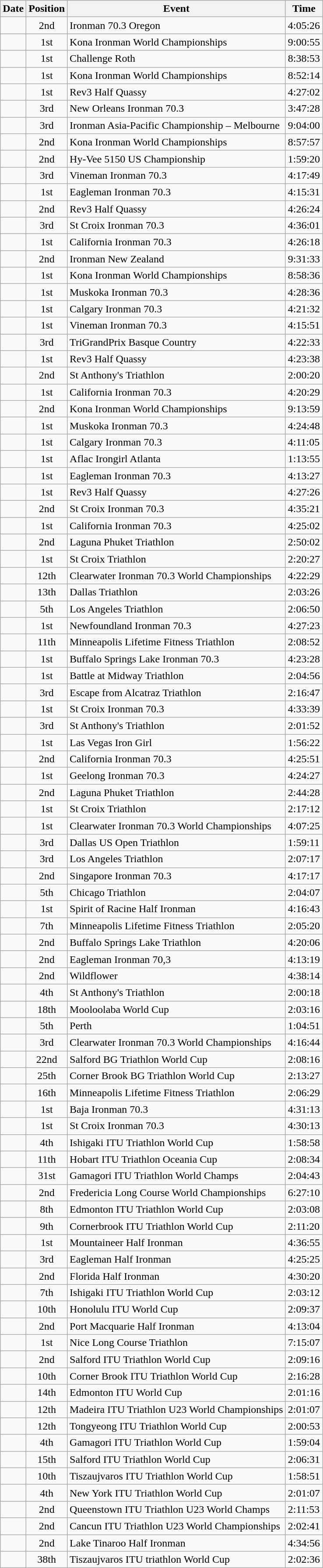<table class="wikitable sortable">
<tr>
<th>Date</th>
<th>Position</th>
<th>Event</th>
<th>Time</th>
</tr>
<tr>
<td align="right"></td>
<td align="center">2nd</td>
<td>Ironman 70.3 Oregon</td>
<td>4:05:26</td>
</tr>
<tr>
<td align="right"></td>
<td align="center">1st</td>
<td>Kona Ironman World Championships</td>
<td>9:00:55</td>
</tr>
<tr>
<td align="right"></td>
<td align="center">1st</td>
<td>Challenge Roth</td>
<td>8:38:53</td>
</tr>
<tr>
<td align="right"></td>
<td align="center">1st</td>
<td>Kona Ironman World Championships</td>
<td>8:52:14</td>
</tr>
<tr>
<td align="right"></td>
<td align="center">1st</td>
<td>Rev3 Half Quassy</td>
<td>4:27:02</td>
</tr>
<tr>
<td align="right"></td>
<td align="center">3rd</td>
<td>New Orleans Ironman 70.3</td>
<td>3:47:28</td>
</tr>
<tr>
<td align="right"></td>
<td align="center">3rd</td>
<td>Ironman Asia-Pacific Championship – Melbourne</td>
<td>9:04:00</td>
</tr>
<tr>
<td align="right"></td>
<td align="center">2nd</td>
<td>Kona Ironman World Championships</td>
<td>8:57:57</td>
</tr>
<tr>
<td align="right"></td>
<td align="center">2nd</td>
<td>Hy-Vee 5150 US Championship</td>
<td>1:59:20</td>
</tr>
<tr>
<td align="right"></td>
<td align="center">3rd</td>
<td>Vineman Ironman 70.3</td>
<td>4:17:49</td>
</tr>
<tr>
<td align="right"></td>
<td align="center">1st</td>
<td>Eagleman Ironman 70.3</td>
<td>4:15:31</td>
</tr>
<tr>
<td align="right"></td>
<td align="center">2nd</td>
<td>Rev3 Half Quassy</td>
<td>4:26:24</td>
</tr>
<tr>
<td align="right"></td>
<td align="center">3rd</td>
<td>St Croix Ironman 70.3</td>
<td>4:36:01</td>
</tr>
<tr>
<td align="right"></td>
<td align="center">1st</td>
<td>California Ironman 70.3</td>
<td>4:26:18</td>
</tr>
<tr>
<td align="right"></td>
<td align="center">2nd</td>
<td>Ironman New Zealand</td>
<td>9:31:33</td>
</tr>
<tr>
<td align="right"></td>
<td align="center">1st</td>
<td>Kona Ironman World Championships</td>
<td>8:58:36</td>
</tr>
<tr>
<td align="right"></td>
<td align="center">1st</td>
<td>Muskoka Ironman 70.3</td>
<td>4:28:36</td>
</tr>
<tr>
<td align="right"></td>
<td align="center">1st</td>
<td>Calgary Ironman 70.3</td>
<td>4:21:32</td>
</tr>
<tr>
<td align="right"></td>
<td align="center">1st</td>
<td>Vineman Ironman 70.3</td>
<td>4:15:51</td>
</tr>
<tr>
<td align="right"></td>
<td align="center">3rd</td>
<td>TriGrandPrix Basque Country</td>
<td>4:22:33</td>
</tr>
<tr>
<td align="right"></td>
<td align="center">1st</td>
<td>Rev3 Half Quassy</td>
<td>4:23:38</td>
</tr>
<tr>
<td align="right"></td>
<td align="center">2nd</td>
<td>St Anthony's Triathlon</td>
<td>2:00:20</td>
</tr>
<tr>
<td align="right"></td>
<td align="center">1st</td>
<td>California Ironman 70.3</td>
<td>4:20:29</td>
</tr>
<tr>
<td align="right"></td>
<td align="center">2nd</td>
<td>Kona Ironman World Championships</td>
<td>9:13:59</td>
</tr>
<tr>
<td align="right"></td>
<td align="center">1st</td>
<td>Muskoka Ironman 70.3</td>
<td>4:24:48</td>
</tr>
<tr>
<td align="right"></td>
<td align="center">1st</td>
<td>Calgary Ironman 70.3</td>
<td>4:11:05</td>
</tr>
<tr>
<td align="right"></td>
<td align="center">1st</td>
<td>Aflac Irongirl Atlanta</td>
<td>1:13:55</td>
</tr>
<tr>
<td align="right"></td>
<td align="center">1st</td>
<td>Eagleman Ironman 70.3</td>
<td>4:13:27</td>
</tr>
<tr>
<td align="right"></td>
<td align="center">1st</td>
<td>Rev3 Half Quassy</td>
<td>4:27:26</td>
</tr>
<tr>
<td align="right"></td>
<td align="center">2nd</td>
<td>St Croix Ironman 70.3</td>
<td>4:35:21</td>
</tr>
<tr>
<td align="right"></td>
<td align="center">1st</td>
<td>California Ironman 70.3</td>
<td>4:25:02</td>
</tr>
<tr>
<td align="right"></td>
<td align="center">2nd</td>
<td>Laguna Phuket Triathlon</td>
<td>2:50:02</td>
</tr>
<tr>
<td align="right"></td>
<td align="center">1st</td>
<td>St Croix Triathlon</td>
<td>2:20:27</td>
</tr>
<tr>
<td align="right"></td>
<td align="center">12th</td>
<td>Clearwater Ironman 70.3 World Championships</td>
<td>4:22:29</td>
</tr>
<tr>
<td align="right"></td>
<td align="center">13th</td>
<td>Dallas Triathlon</td>
<td>2:03:26</td>
</tr>
<tr>
<td align="right"></td>
<td align="center">5th</td>
<td>Los Angeles Triathlon</td>
<td>2:06:50</td>
</tr>
<tr>
<td align="right"></td>
<td align="center">1st</td>
<td>Newfoundland Ironman 70.3</td>
<td>4:27:23</td>
</tr>
<tr>
<td align="right"></td>
<td align="center">11th</td>
<td>Minneapolis Lifetime Fitness Triathlon</td>
<td>2:08:52</td>
</tr>
<tr>
<td align="right"></td>
<td align="center">1st</td>
<td>Buffalo Springs Lake Ironman 70.3</td>
<td>4:23:28</td>
</tr>
<tr>
<td align="right"></td>
<td align="center">1st</td>
<td>Battle at Midway Triathlon</td>
<td>2:04:56</td>
</tr>
<tr>
<td align="right"></td>
<td align="center">3rd</td>
<td>Escape from Alcatraz Triathlon</td>
<td>2:16:47</td>
</tr>
<tr>
<td align="right"></td>
<td align="center">1st</td>
<td>St Croix Ironman 70.3</td>
<td>4:33:39</td>
</tr>
<tr>
<td align="right"></td>
<td align="center">3rd</td>
<td>St Anthony's Triathlon</td>
<td>2:01:52</td>
</tr>
<tr>
<td align="right"></td>
<td align="center">1st</td>
<td>Las Vegas Iron Girl</td>
<td>1:56:22</td>
</tr>
<tr>
<td align="right"></td>
<td align="center">2nd</td>
<td>California Ironman 70.3</td>
<td>4:25:51</td>
</tr>
<tr>
<td align="right"></td>
<td align="center">1st</td>
<td>Geelong Ironman 70.3</td>
<td>4:24:27</td>
</tr>
<tr>
<td align="right"></td>
<td align="center">2nd</td>
<td>Laguna Phuket Triathlon</td>
<td>2:44:28</td>
</tr>
<tr>
<td align="right"></td>
<td align="center">1st</td>
<td>St Croix Triathlon</td>
<td>2:17:12</td>
</tr>
<tr>
<td align="right"></td>
<td align="center">1st</td>
<td>Clearwater Ironman 70.3 World Championships</td>
<td>4:07:25</td>
</tr>
<tr>
<td align="right"></td>
<td align="center">3rd</td>
<td>Dallas US Open Triathlon</td>
<td>1:59:11</td>
</tr>
<tr>
<td align="right"></td>
<td align="center">3rd</td>
<td>Los Angeles Triathlon</td>
<td>2:07:17</td>
</tr>
<tr>
<td align="right"></td>
<td align="center">2nd</td>
<td>Singapore Ironman 70.3</td>
<td>4:17:17</td>
</tr>
<tr>
<td align="right"></td>
<td align="center">5th</td>
<td>Chicago Triathlon</td>
<td>2:04:07</td>
</tr>
<tr>
<td align="right"></td>
<td align="center">1st</td>
<td>Spirit of Racine Half Ironman</td>
<td>4:16:43</td>
</tr>
<tr>
<td align="right"></td>
<td align="center">7th</td>
<td>Minneapolis Lifetime Fitness Triathlon</td>
<td>2:05:20</td>
</tr>
<tr>
<td align="right"></td>
<td align="center">2nd</td>
<td>Buffalo Springs Lake Triathlon</td>
<td>4:20:06</td>
</tr>
<tr>
<td align="right"></td>
<td align="center">2nd</td>
<td>Eagleman Ironman 70,3</td>
<td>4:13:19</td>
</tr>
<tr>
<td align="right"></td>
<td align="center">2nd</td>
<td>Wildflower</td>
<td>4:38:14</td>
</tr>
<tr>
<td align="right"></td>
<td align="center">4th</td>
<td>St Anthony's Triathlon</td>
<td>2:00:18</td>
</tr>
<tr>
<td align="right"></td>
<td align="center">18th</td>
<td>Mooloolaba World Cup</td>
<td>2:03:16</td>
</tr>
<tr>
<td align="right"></td>
<td align="center">5th</td>
<td>Perth</td>
<td>1:04:51</td>
</tr>
<tr>
<td align="right"></td>
<td align="center">3rd</td>
<td>Clearwater Ironman 70.3 World Championships</td>
<td>4:16:44</td>
</tr>
<tr>
<td align="right"></td>
<td align="center">22nd</td>
<td>Salford BG Triathlon World Cup</td>
<td>2:08:16</td>
</tr>
<tr>
<td align="right"></td>
<td align="center">25th</td>
<td>Corner Brook BG Triathlon World Cup</td>
<td>2:13:27</td>
</tr>
<tr>
<td align="right"></td>
<td align="center">16th</td>
<td>Minneapolis Lifetime Fitness Triathlon</td>
<td>2:06:29</td>
</tr>
<tr>
<td align="right"></td>
<td align="center">1st</td>
<td>Baja Ironman 70.3</td>
<td>4:31:13</td>
</tr>
<tr>
<td align="right"></td>
<td align="center">1st</td>
<td>St Croix Ironman 70.3</td>
<td>4:30:13</td>
</tr>
<tr>
<td align="right"></td>
<td align="center">4th</td>
<td>Ishigaki ITU Triathlon World Cup</td>
<td>1:58:58</td>
</tr>
<tr>
<td align="right"></td>
<td align="center">11th</td>
<td>Hobart ITU Triathlon Oceania  Cup</td>
<td>2:08:34</td>
</tr>
<tr>
<td align="right"></td>
<td align="center">31st</td>
<td>Gamagori ITU Triathlon World Champs</td>
<td>2:04:43</td>
</tr>
<tr>
<td align="right"></td>
<td align="center">2nd</td>
<td>Fredericia Long Course World Championships</td>
<td>6:27:10</td>
</tr>
<tr>
<td align="right"></td>
<td align="center">8th</td>
<td>Edmonton ITU Triathlon World Cup</td>
<td>2:03:08</td>
</tr>
<tr>
<td align="right"></td>
<td align="center">9th</td>
<td>Cornerbrook ITU Triathlon  World Cup</td>
<td>2:11:20</td>
</tr>
<tr>
<td align="right"></td>
<td align="center">1st</td>
<td>Mountaineer Half Ironman</td>
<td>4:36:55</td>
</tr>
<tr>
<td align="right"></td>
<td align="center">3rd</td>
<td>Eagleman Half Ironman</td>
<td>4:25:25</td>
</tr>
<tr>
<td align="right"></td>
<td align="center">2nd</td>
<td>Florida Half Ironman</td>
<td>4:30:20</td>
</tr>
<tr>
<td align="right"></td>
<td align="center">7th</td>
<td>Ishigaki ITU Triathlon World Cup</td>
<td>2:03:12</td>
</tr>
<tr>
<td align="right"></td>
<td align="center">10th</td>
<td>Honolulu ITU World Cup</td>
<td>2:09:37</td>
</tr>
<tr>
<td align="right"></td>
<td align="center">2nd</td>
<td>Port Macquarie Half Ironman</td>
<td>4:13:04</td>
</tr>
<tr>
<td align="right"></td>
<td align="center">1st</td>
<td>Nice Long Course Triathlon</td>
<td>7:15:07</td>
</tr>
<tr>
<td align="right"></td>
<td align="center">2nd</td>
<td>Salford ITU Triathlon World Cup</td>
<td>2:09:16</td>
</tr>
<tr>
<td align="right"></td>
<td align="center">10th</td>
<td>Corner Brook ITU Triathlon World Cup</td>
<td>2:16:28</td>
</tr>
<tr>
<td align="right"></td>
<td align="center">14th</td>
<td>Edmonton ITU World Cup</td>
<td>2:01:16</td>
</tr>
<tr>
<td align="right"></td>
<td align="center">12th</td>
<td>Madeira ITU Triathlon U23 World Championships</td>
<td>2:01:07</td>
</tr>
<tr>
<td align="right"></td>
<td align="center">12th</td>
<td>Tongyeong ITU Triathlon World Cup</td>
<td>2:00:53</td>
</tr>
<tr>
<td align="right"></td>
<td align="center">4th</td>
<td>Gamagori ITU Triathlon World Cup</td>
<td>1:59:04</td>
</tr>
<tr>
<td align="right"></td>
<td align="center">15th</td>
<td>Salford ITU Triathlon World Cup</td>
<td>2:06:31</td>
</tr>
<tr>
<td align="right"></td>
<td align="center">10th</td>
<td>Tiszaujvaros ITU Triathlon World Cup</td>
<td>1:58:51</td>
</tr>
<tr>
<td align="right"></td>
<td align="center">4th</td>
<td>New York ITU Triathlon World Cup</td>
<td>2:01:07</td>
</tr>
<tr>
<td align="right"></td>
<td align="center">2nd</td>
<td>Queenstown ITU Triathlon U23 World Champs</td>
<td>2:11:53</td>
</tr>
<tr>
<td align="right"></td>
<td align="center">2nd</td>
<td>Cancun ITU Triathlon U23 World Championships</td>
<td>2:02:41</td>
</tr>
<tr>
<td align="right"></td>
<td align="center">2nd</td>
<td>Lake Tinaroo Half Ironman</td>
<td>4:34:56</td>
</tr>
<tr>
<td align="right"></td>
<td align="center">38th</td>
<td>Tiszaujvaros ITU triathlon World Cup</td>
<td>2:02:36</td>
</tr>
</table>
